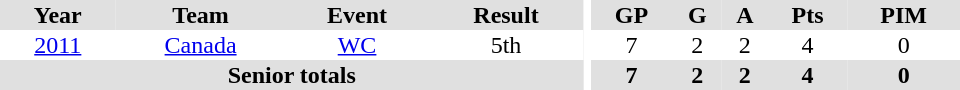<table border="0" cellpadding="1" cellspacing="0" ID="Table3" style="text-align:center; width:40em">
<tr ALIGN="center" bgcolor="#e0e0e0">
<th>Year</th>
<th>Team</th>
<th>Event</th>
<th>Result</th>
<th rowspan="99" bgcolor="#ffffff"></th>
<th>GP</th>
<th>G</th>
<th>A</th>
<th>Pts</th>
<th>PIM</th>
</tr>
<tr>
<td><a href='#'>2011</a></td>
<td><a href='#'>Canada</a></td>
<td><a href='#'>WC</a></td>
<td>5th</td>
<td>7</td>
<td>2</td>
<td>2</td>
<td>4</td>
<td>0</td>
</tr>
<tr bgcolor="#e0e0e0">
<th colspan=4>Senior totals</th>
<th>7</th>
<th>2</th>
<th>2</th>
<th>4</th>
<th>0</th>
</tr>
</table>
